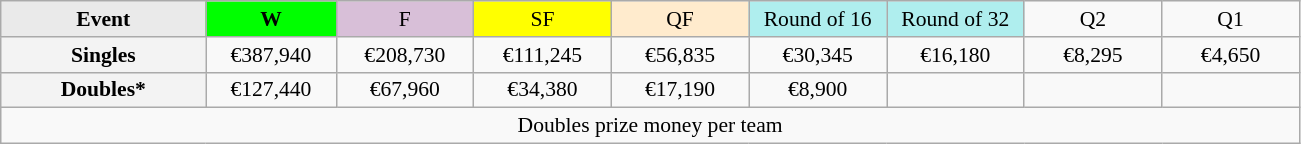<table class=wikitable style=font-size:90%;text-align:center>
<tr>
<td style="width:130px; background:#eaeaea;"><strong>Event</strong></td>
<td style="width:80px; background:lime;"><strong>W</strong></td>
<td style="width:85px; background:thistle;">F</td>
<td style="width:85px; background:#ff0;">SF</td>
<td style="width:85px; background:#ffebcd;">QF</td>
<td style="width:85px; background:#afeeee;">Round of 16</td>
<td style="width:85px; background:#afeeee;">Round of 32</td>
<td width=85>Q2</td>
<td width=85>Q1</td>
</tr>
<tr>
<td style="background:#f3f3f3;"><strong>Singles</strong></td>
<td>€387,940</td>
<td>€208,730</td>
<td>€111,245</td>
<td>€56,835</td>
<td>€30,345</td>
<td>€16,180</td>
<td>€8,295</td>
<td>€4,650</td>
</tr>
<tr>
<td style="background:#f3f3f3;"><strong>Doubles*</strong></td>
<td>€127,440</td>
<td>€67,960</td>
<td>€34,380</td>
<td>€17,190</td>
<td>€8,900</td>
<td></td>
<td></td>
<td></td>
</tr>
<tr>
<td colspan=10>Doubles prize money per team</td>
</tr>
</table>
